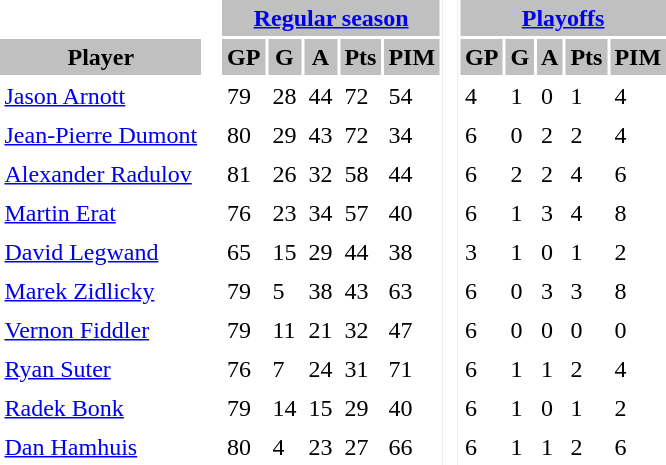<table cellspacing="2" cellpadding="3" border="0">
<tr bgcolor="#c0c0c0" align="center">
<th colspan="1" bgcolor="#ffffff" align="center"> </th>
<th rowspan="98" bgcolor="#ffffff" align="center"> </th>
<th colspan="5" align="center"><a href='#'>Regular season</a></th>
<th rowspan="98" bgcolor="#ffffff" align="center"> </th>
<th colspan="5" align="center"><a href='#'>Playoffs</a></th>
</tr>
<tr bgcolor="#c0c0c0" align="center">
<th align="center">Player</th>
<th align="center">GP</th>
<th align="center">G</th>
<th align="center">A</th>
<th align="center">Pts</th>
<th align="center">PIM</th>
<th align="center">GP</th>
<th align="center">G</th>
<th align="center">A</th>
<th align="center">Pts</th>
<th align="center">PIM</th>
</tr>
<tr>
<td><a href='#'>Jason Arnott</a></td>
<td>79</td>
<td>28</td>
<td>44</td>
<td>72</td>
<td>54</td>
<td>4</td>
<td>1</td>
<td>0</td>
<td>1</td>
<td>4</td>
</tr>
<tr>
<td><a href='#'>Jean-Pierre Dumont</a></td>
<td>80</td>
<td>29</td>
<td>43</td>
<td>72</td>
<td>34</td>
<td>6</td>
<td>0</td>
<td>2</td>
<td>2</td>
<td>4</td>
</tr>
<tr>
<td><a href='#'>Alexander Radulov</a></td>
<td>81</td>
<td>26</td>
<td>32</td>
<td>58</td>
<td>44</td>
<td>6</td>
<td>2</td>
<td>2</td>
<td>4</td>
<td>6</td>
</tr>
<tr>
<td><a href='#'>Martin Erat</a></td>
<td>76</td>
<td>23</td>
<td>34</td>
<td>57</td>
<td>40</td>
<td>6</td>
<td>1</td>
<td>3</td>
<td>4</td>
<td>8</td>
</tr>
<tr>
<td><a href='#'>David Legwand</a></td>
<td>65</td>
<td>15</td>
<td>29</td>
<td>44</td>
<td>38</td>
<td>3</td>
<td>1</td>
<td>0</td>
<td>1</td>
<td>2</td>
</tr>
<tr>
<td><a href='#'>Marek Zidlicky</a></td>
<td>79</td>
<td>5</td>
<td>38</td>
<td>43</td>
<td>63</td>
<td>6</td>
<td>0</td>
<td>3</td>
<td>3</td>
<td>8</td>
</tr>
<tr>
<td><a href='#'>Vernon Fiddler</a></td>
<td>79</td>
<td>11</td>
<td>21</td>
<td>32</td>
<td>47</td>
<td>6</td>
<td>0</td>
<td>0</td>
<td>0</td>
<td>0</td>
</tr>
<tr>
<td><a href='#'>Ryan Suter</a></td>
<td>76</td>
<td>7</td>
<td>24</td>
<td>31</td>
<td>71</td>
<td>6</td>
<td>1</td>
<td>1</td>
<td>2</td>
<td>4</td>
</tr>
<tr>
<td><a href='#'>Radek Bonk</a></td>
<td>79</td>
<td>14</td>
<td>15</td>
<td>29</td>
<td>40</td>
<td>6</td>
<td>1</td>
<td>0</td>
<td>1</td>
<td>2</td>
</tr>
<tr>
<td><a href='#'>Dan Hamhuis</a></td>
<td>80</td>
<td>4</td>
<td>23</td>
<td>27</td>
<td>66</td>
<td>6</td>
<td>1</td>
<td>1</td>
<td>2</td>
<td>6</td>
</tr>
</table>
